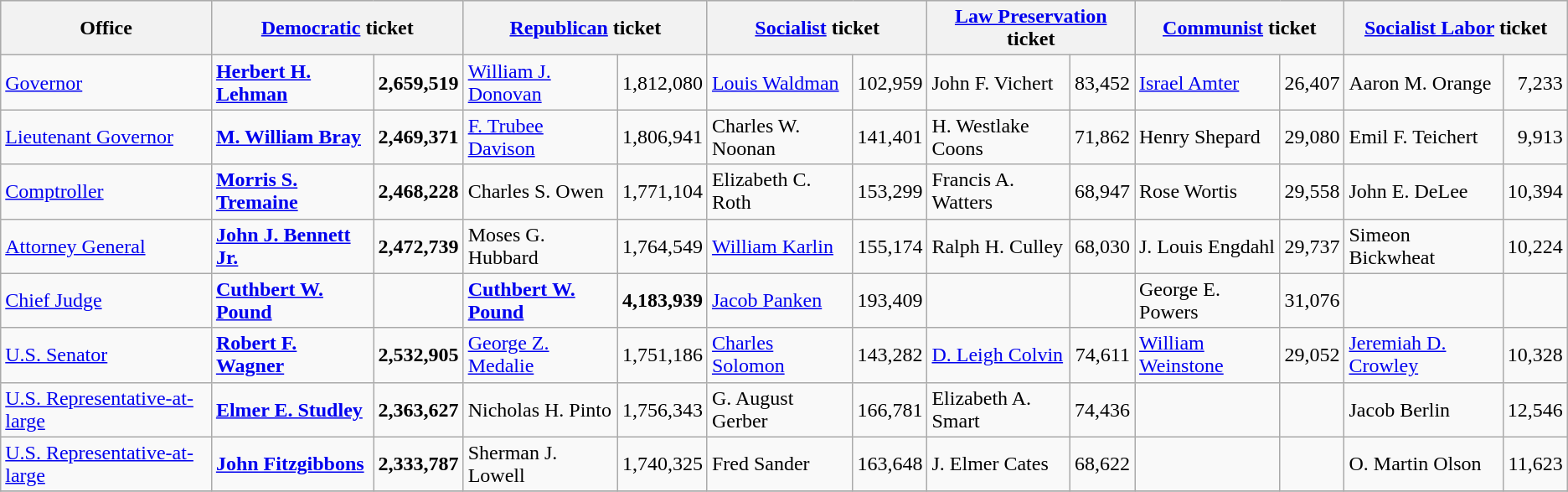<table class=wikitable>
<tr bgcolor=lightgrey>
<th>Office</th>
<th colspan="2" ><a href='#'>Democratic</a> ticket</th>
<th colspan="2" ><a href='#'>Republican</a> ticket</th>
<th colspan="2" ><a href='#'>Socialist</a> ticket</th>
<th colspan="2" ><a href='#'>Law Preservation</a> ticket</th>
<th colspan="2" ><a href='#'>Communist</a> ticket</th>
<th colspan="2" ><a href='#'>Socialist Labor</a> ticket</th>
</tr>
<tr>
<td><a href='#'>Governor</a></td>
<td><strong><a href='#'>Herbert H. Lehman</a></strong></td>
<td align="right"><strong>2,659,519</strong></td>
<td><a href='#'>William J. Donovan</a></td>
<td align="right">1,812,080</td>
<td><a href='#'>Louis Waldman</a></td>
<td align="right">102,959</td>
<td>John F. Vichert</td>
<td align="right">83,452</td>
<td><a href='#'>Israel Amter</a></td>
<td align="right">26,407</td>
<td>Aaron M. Orange</td>
<td align="right">7,233</td>
</tr>
<tr>
<td><a href='#'>Lieutenant Governor</a></td>
<td><strong><a href='#'>M. William Bray</a></strong></td>
<td align="right"><strong>2,469,371</strong></td>
<td><a href='#'>F. Trubee Davison</a></td>
<td align="right">1,806,941</td>
<td>Charles W. Noonan</td>
<td align="right">141,401</td>
<td>H. Westlake Coons</td>
<td align="right">71,862</td>
<td>Henry Shepard</td>
<td align="right">29,080</td>
<td>Emil F. Teichert</td>
<td align="right">9,913</td>
</tr>
<tr>
<td><a href='#'>Comptroller</a></td>
<td><strong><a href='#'>Morris S. Tremaine</a></strong></td>
<td align="right"><strong>2,468,228</strong></td>
<td>Charles S. Owen</td>
<td align="right">1,771,104</td>
<td>Elizabeth C. Roth</td>
<td align="right">153,299</td>
<td>Francis A. Watters</td>
<td align="right">68,947</td>
<td>Rose Wortis</td>
<td align="right">29,558</td>
<td>John E. DeLee</td>
<td align="right">10,394</td>
</tr>
<tr>
<td><a href='#'>Attorney General</a></td>
<td><strong><a href='#'>John J. Bennett Jr.</a></strong></td>
<td align="right"><strong>2,472,739</strong></td>
<td>Moses G. Hubbard</td>
<td align="right">1,764,549</td>
<td><a href='#'>William Karlin</a></td>
<td align="right">155,174</td>
<td>Ralph H. Culley</td>
<td align="right">68,030</td>
<td>J. Louis Engdahl</td>
<td align="right">29,737</td>
<td>Simeon Bickwheat</td>
<td align="right">10,224</td>
</tr>
<tr>
<td><a href='#'>Chief Judge</a></td>
<td><strong><a href='#'>Cuthbert W. Pound</a></strong></td>
<td align="right"></td>
<td><strong><a href='#'>Cuthbert W. Pound</a></strong></td>
<td align="right"><strong>4,183,939</strong></td>
<td><a href='#'>Jacob Panken</a></td>
<td align="right">193,409</td>
<td></td>
<td align="right"></td>
<td>George E. Powers</td>
<td align="right">31,076</td>
<td></td>
<td align="right"></td>
</tr>
<tr>
<td><a href='#'>U.S. Senator</a></td>
<td><strong><a href='#'>Robert F. Wagner</a></strong></td>
<td align="right"><strong>2,532,905</strong></td>
<td><a href='#'>George Z. Medalie</a></td>
<td align="right">1,751,186</td>
<td><a href='#'>Charles Solomon</a></td>
<td align="right">143,282</td>
<td><a href='#'>D. Leigh Colvin</a></td>
<td align="right">74,611</td>
<td><a href='#'>William Weinstone</a></td>
<td align="right">29,052</td>
<td><a href='#'>Jeremiah D. Crowley</a></td>
<td align="right">10,328</td>
</tr>
<tr>
<td><a href='#'>U.S. Representative-at-large</a></td>
<td><strong><a href='#'>Elmer E. Studley</a></strong></td>
<td align="right"><strong>2,363,627</strong></td>
<td>Nicholas H. Pinto</td>
<td align="right">1,756,343</td>
<td>G. August Gerber</td>
<td align="right">166,781</td>
<td>Elizabeth A. Smart</td>
<td align="right">74,436</td>
<td></td>
<td align="right"></td>
<td>Jacob Berlin</td>
<td align="right">12,546</td>
</tr>
<tr>
<td><a href='#'>U.S. Representative-at-large</a></td>
<td><strong><a href='#'>John Fitzgibbons</a></strong></td>
<td align="right"><strong>2,333,787</strong></td>
<td>Sherman J. Lowell</td>
<td align="right">1,740,325</td>
<td>Fred Sander</td>
<td align="right">163,648</td>
<td>J. Elmer Cates</td>
<td align="right">68,622</td>
<td></td>
<td align="right"></td>
<td>O. Martin Olson</td>
<td align="right">11,623</td>
</tr>
<tr>
</tr>
</table>
